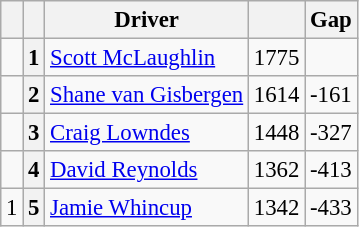<table class="wikitable" style="font-size: 95%;">
<tr>
<th></th>
<th></th>
<th>Driver</th>
<th></th>
<th>Gap</th>
</tr>
<tr>
<td align="left"></td>
<th>1</th>
<td> <a href='#'>Scott McLaughlin</a></td>
<td align="right">1775</td>
<td align="right"></td>
</tr>
<tr>
<td align="left"></td>
<th>2</th>
<td> <a href='#'>Shane van Gisbergen</a></td>
<td align="right">1614</td>
<td align="right">-161</td>
</tr>
<tr>
<td align="left"></td>
<th>3</th>
<td> <a href='#'>Craig Lowndes</a></td>
<td align="right">1448</td>
<td align="right">-327</td>
</tr>
<tr>
<td align="left"></td>
<th>4</th>
<td> <a href='#'>David Reynolds</a></td>
<td align="right">1362</td>
<td align="right">-413</td>
</tr>
<tr>
<td align="left"> 1</td>
<th>5</th>
<td> <a href='#'>Jamie Whincup</a></td>
<td align="right">1342</td>
<td align="right">-433</td>
</tr>
</table>
